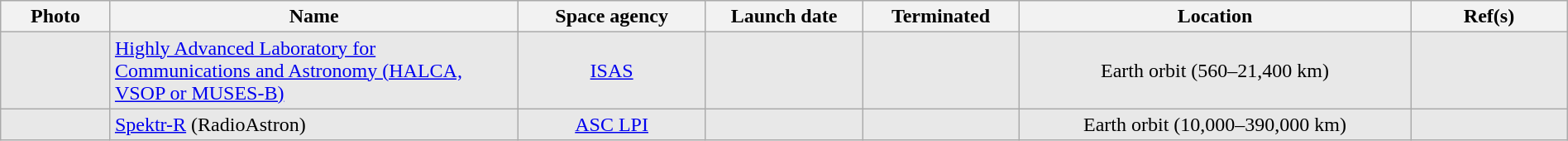<table class="wikitable sortable" style="width:100%; border:0; text-align:center;">
<tr>
<th style="width:7% min-width: 100px;" class="unsortable">Photo</th>
<th style="width:26%;">Name</th>
<th style="width:12%;">Space agency</th>
<th style="width:10%;">Launch date</th>
<th style="width:10%;">Terminated</th>
<th style="width:25%;">Location</th>
<th class="unsortable" style="width:10%;">Ref(s)</th>
</tr>
<tr style="background:#E8E8E8;">
<td></td>
<td align=left><a href='#'>Highly Advanced Laboratory for Communications and Astronomy (HALCA, VSOP or MUSES-B)</a></td>
<td><a href='#'>ISAS</a></td>
<td></td>
<td></td>
<td>Earth orbit (560–21,400 km)</td>
<td></td>
</tr>
<tr style="background:#E8E8E8;">
<td></td>
<td align=left><a href='#'>Spektr-R</a> (RadioAstron)</td>
<td><a href='#'>ASC LPI</a></td>
<td></td>
<td></td>
<td>Earth orbit (10,000–390,000 km)</td>
<td></td>
</tr>
</table>
